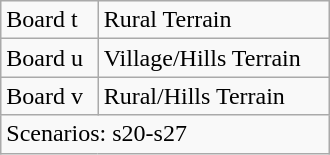<table class="wikitable floatright" style=width:220px;>
<tr ---->
<td>Board t</td>
<td>Rural Terrain</td>
</tr>
<tr ---->
<td>Board u</td>
<td>Village/Hills Terrain</td>
</tr>
<tr ---->
<td>Board v</td>
<td>Rural/Hills Terrain</td>
</tr>
<tr>
<td colspan=2>Scenarios: s20-s27</td>
</tr>
</table>
